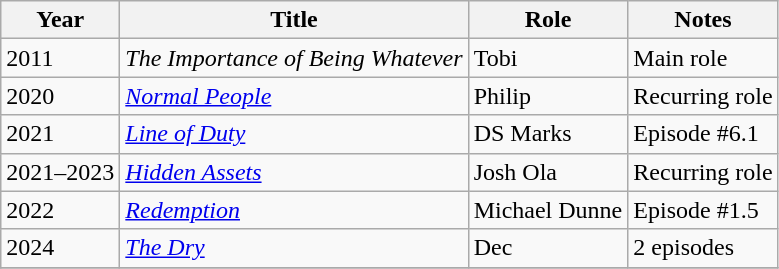<table class="wikitable">
<tr>
<th>Year</th>
<th>Title</th>
<th>Role</th>
<th>Notes</th>
</tr>
<tr>
<td>2011</td>
<td><em>The Importance of Being Whatever</em></td>
<td>Tobi</td>
<td>Main role</td>
</tr>
<tr>
<td>2020</td>
<td><em><a href='#'>Normal People</a></em></td>
<td>Philip</td>
<td>Recurring role</td>
</tr>
<tr>
<td>2021</td>
<td><em><a href='#'>Line of Duty</a></em></td>
<td>DS Marks</td>
<td>Episode #6.1</td>
</tr>
<tr>
<td>2021–2023</td>
<td><em><a href='#'>Hidden Assets</a></em></td>
<td>Josh Ola</td>
<td>Recurring role</td>
</tr>
<tr>
<td>2022</td>
<td><em><a href='#'>Redemption</a></em></td>
<td>Michael Dunne</td>
<td>Episode #1.5</td>
</tr>
<tr>
<td>2024</td>
<td><em><a href='#'>The Dry</a></em></td>
<td>Dec</td>
<td>2 episodes</td>
</tr>
<tr>
</tr>
</table>
